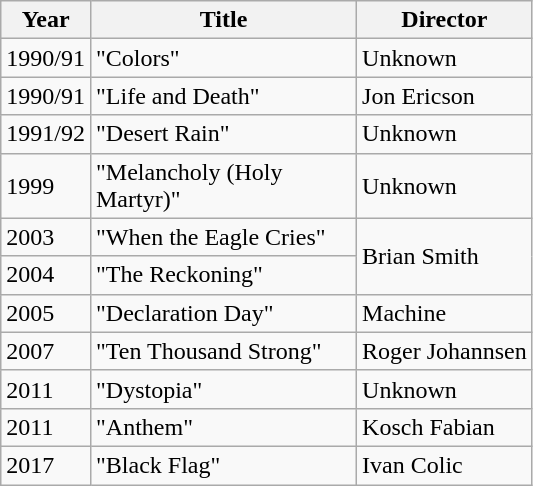<table class="wikitable" border="1">
<tr>
<th>Year</th>
<th width="170">Title</th>
<th>Director</th>
</tr>
<tr>
<td>1990/91</td>
<td>"Colors"</td>
<td>Unknown</td>
</tr>
<tr>
<td>1990/91</td>
<td>"Life and Death"</td>
<td>Jon Ericson</td>
</tr>
<tr>
<td>1991/92</td>
<td>"Desert Rain"</td>
<td>Unknown</td>
</tr>
<tr>
<td>1999</td>
<td>"Melancholy (Holy Martyr)"</td>
<td>Unknown</td>
</tr>
<tr>
<td>2003</td>
<td>"When the Eagle Cries"</td>
<td rowspan="2">Brian Smith</td>
</tr>
<tr>
<td>2004</td>
<td>"The Reckoning"</td>
</tr>
<tr>
<td>2005</td>
<td>"Declaration Day"</td>
<td>Machine</td>
</tr>
<tr>
<td>2007</td>
<td>"Ten Thousand Strong"</td>
<td>Roger Johannsen</td>
</tr>
<tr>
<td>2011</td>
<td>"Dystopia"</td>
<td>Unknown</td>
</tr>
<tr>
<td>2011</td>
<td>"Anthem"</td>
<td>Kosch Fabian</td>
</tr>
<tr>
<td>2017</td>
<td>"Black Flag"</td>
<td>Ivan Colic</td>
</tr>
</table>
